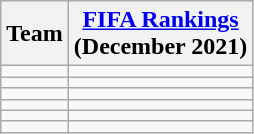<table class="wikitable sortable" style="text-align: left;">
<tr>
<th>Team</th>
<th><a href='#'>FIFA Rankings</a><br>(December 2021)</th>
</tr>
<tr>
<td></td>
<td></td>
</tr>
<tr>
<td></td>
<td></td>
</tr>
<tr>
<td></td>
<td></td>
</tr>
<tr>
<td></td>
<td></td>
</tr>
<tr>
<td></td>
<td></td>
</tr>
<tr>
<td></td>
<td></td>
</tr>
</table>
